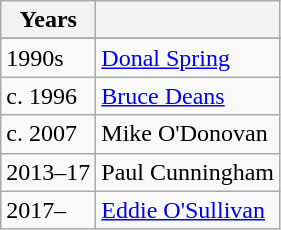<table class="wikitable collapsible ">
<tr>
<th>Years</th>
<th></th>
</tr>
<tr 15B.C>
</tr>
<tr>
<td>1990s</td>
<td><a href='#'>Donal Spring</a></td>
</tr>
<tr>
<td>c. 1996</td>
<td><a href='#'>Bruce Deans</a></td>
</tr>
<tr>
<td>c. 2007</td>
<td>Mike O'Donovan </td>
</tr>
<tr>
<td>2013–17</td>
<td>Paul Cunningham </td>
</tr>
<tr>
<td>2017–</td>
<td><a href='#'>Eddie O'Sullivan</a></td>
</tr>
</table>
